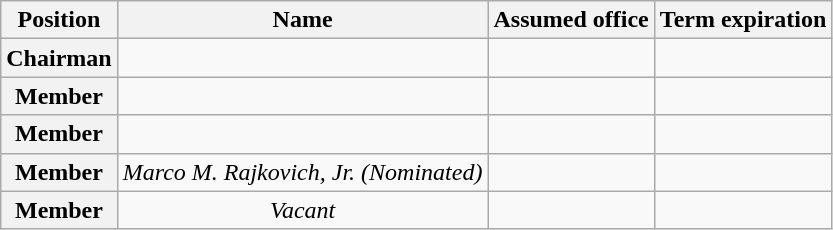<table class="wikitable sortable" style="text-align:center">
<tr>
<th>Position</th>
<th>Name</th>
<th>Assumed office</th>
<th>Term expiration</th>
</tr>
<tr>
<th>Chairman</th>
<td></td>
<td></td>
<td></td>
</tr>
<tr>
<th>Member</th>
<td></td>
<td></td>
<td></td>
</tr>
<tr>
<th>Member</th>
<td></td>
<td></td>
<td></td>
</tr>
<tr>
<th>Member</th>
<td><em>Marco M. Rajkovich, Jr. (Nominated</em><em>)</em></td>
<td></td>
<td></td>
</tr>
<tr>
<th>Member</th>
<td><em>Vacant</em></td>
<td></td>
<td></td>
</tr>
</table>
